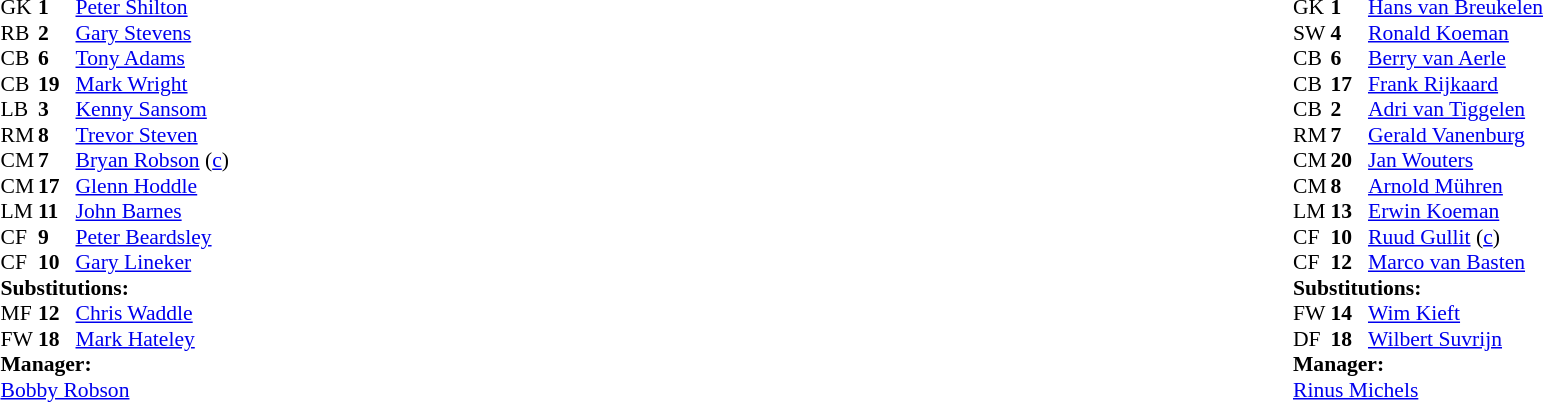<table style="width:100%;">
<tr>
<td style="vertical-align:top; width:40%;"><br><table style="font-size:90%" cellspacing="0" cellpadding="0">
<tr>
<th width="25"></th>
<th width="25"></th>
</tr>
<tr>
<td>GK</td>
<td><strong>1</strong></td>
<td><a href='#'>Peter Shilton</a></td>
</tr>
<tr>
<td>RB</td>
<td><strong>2</strong></td>
<td><a href='#'>Gary Stevens</a></td>
</tr>
<tr>
<td>CB</td>
<td><strong>6</strong></td>
<td><a href='#'>Tony Adams</a></td>
</tr>
<tr>
<td>CB</td>
<td><strong>19</strong></td>
<td><a href='#'>Mark Wright</a></td>
</tr>
<tr>
<td>LB</td>
<td><strong>3</strong></td>
<td><a href='#'>Kenny Sansom</a></td>
</tr>
<tr>
<td>RM</td>
<td><strong>8</strong></td>
<td><a href='#'>Trevor Steven</a></td>
<td></td>
<td></td>
</tr>
<tr>
<td>CM</td>
<td><strong>7</strong></td>
<td><a href='#'>Bryan Robson</a> (<a href='#'>c</a>)</td>
</tr>
<tr>
<td>CM</td>
<td><strong>17</strong></td>
<td><a href='#'>Glenn Hoddle</a></td>
</tr>
<tr>
<td>LM</td>
<td><strong>11</strong></td>
<td><a href='#'>John Barnes</a></td>
</tr>
<tr>
<td>CF</td>
<td><strong>9</strong></td>
<td><a href='#'>Peter Beardsley</a></td>
<td></td>
<td></td>
</tr>
<tr>
<td>CF</td>
<td><strong>10</strong></td>
<td><a href='#'>Gary Lineker</a></td>
</tr>
<tr>
<td colspan=3><strong>Substitutions:</strong></td>
</tr>
<tr>
<td>MF</td>
<td><strong>12</strong></td>
<td><a href='#'>Chris Waddle</a></td>
<td></td>
<td></td>
</tr>
<tr>
<td>FW</td>
<td><strong>18</strong></td>
<td><a href='#'>Mark Hateley</a></td>
<td></td>
<td></td>
</tr>
<tr>
<td colspan=3><strong>Manager:</strong></td>
</tr>
<tr>
<td colspan=3><a href='#'>Bobby Robson</a></td>
</tr>
</table>
</td>
<td valign="top"></td>
<td style="vertical-align:top; width:50%;"><br><table style="font-size:90%; margin:auto;" cellspacing="0" cellpadding="0">
<tr>
<th width=25></th>
<th width=25></th>
</tr>
<tr>
<td>GK</td>
<td><strong>1</strong></td>
<td><a href='#'>Hans van Breukelen</a></td>
</tr>
<tr>
<td>SW</td>
<td><strong>4</strong></td>
<td><a href='#'>Ronald Koeman</a></td>
</tr>
<tr>
<td>CB</td>
<td><strong>6</strong></td>
<td><a href='#'>Berry van Aerle</a></td>
</tr>
<tr>
<td>CB</td>
<td><strong>17</strong></td>
<td><a href='#'>Frank Rijkaard</a></td>
</tr>
<tr>
<td>CB</td>
<td><strong>2</strong></td>
<td><a href='#'>Adri van Tiggelen</a></td>
</tr>
<tr>
<td>RM</td>
<td><strong>7</strong></td>
<td><a href='#'>Gerald Vanenburg</a></td>
<td></td>
<td></td>
</tr>
<tr>
<td>CM</td>
<td><strong>20</strong></td>
<td><a href='#'>Jan Wouters</a></td>
</tr>
<tr>
<td>CM</td>
<td><strong>8</strong></td>
<td><a href='#'>Arnold Mühren</a></td>
</tr>
<tr>
<td>LM</td>
<td><strong>13</strong></td>
<td><a href='#'>Erwin Koeman</a></td>
</tr>
<tr>
<td>CF</td>
<td><strong>10</strong></td>
<td><a href='#'>Ruud Gullit</a> (<a href='#'>c</a>)</td>
</tr>
<tr>
<td>CF</td>
<td><strong>12</strong></td>
<td><a href='#'>Marco van Basten</a></td>
<td></td>
<td></td>
</tr>
<tr>
<td colspan=3><strong>Substitutions:</strong></td>
</tr>
<tr>
<td>FW</td>
<td><strong>14</strong></td>
<td><a href='#'>Wim Kieft</a></td>
<td></td>
<td></td>
</tr>
<tr>
<td>DF</td>
<td><strong>18</strong></td>
<td><a href='#'>Wilbert Suvrijn</a></td>
<td></td>
<td></td>
</tr>
<tr>
<td colspan=3><strong>Manager:</strong></td>
</tr>
<tr>
<td colspan=3><a href='#'>Rinus Michels</a></td>
</tr>
</table>
</td>
</tr>
</table>
